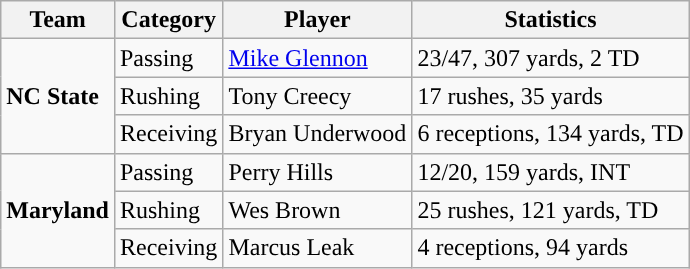<table class="wikitable" style="float: left;">
<tr>
<th>Team</th>
<th>Category</th>
<th>Player</th>
<th>Statistics</th>
</tr>
<tr>
<td rowspan=3><strong>NC State</strong></td>
<td>Passing</td>
<td><a href='#'>Mike Glennon</a></td>
<td>23/47, 307 yards, 2 TD</td>
</tr>
<tr>
<td>Rushing</td>
<td>Tony Creecy</td>
<td>17 rushes, 35 yards</td>
</tr>
<tr>
<td>Receiving</td>
<td>Bryan Underwood</td>
<td>6 receptions, 134 yards, TD</td>
</tr>
<tr>
<td rowspan=3><strong>Maryland</strong></td>
<td>Passing</td>
<td>Perry Hills</td>
<td>12/20, 159 yards, INT</td>
</tr>
<tr>
<td>Rushing</td>
<td>Wes Brown</td>
<td>25 rushes, 121 yards, TD</td>
</tr>
<tr>
<td>Receiving</td>
<td>Marcus Leak</td>
<td>4 receptions, 94 yards</td>
</tr>
</table>
